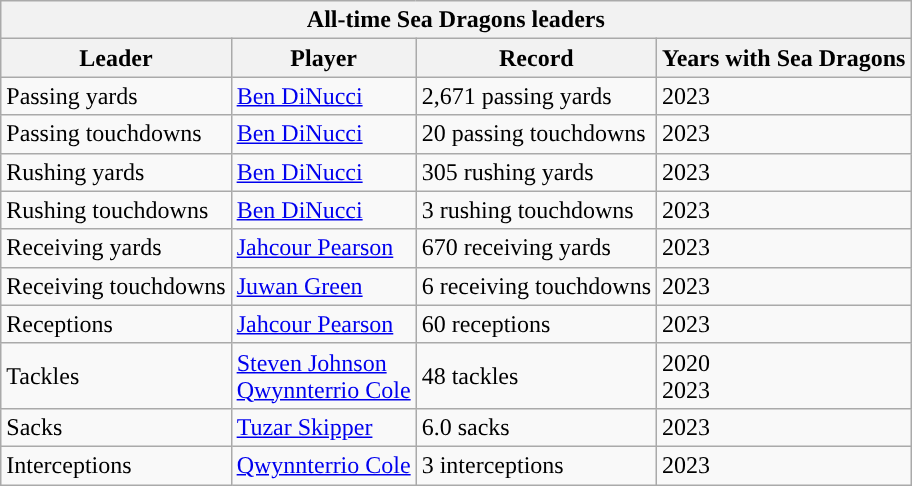<table class="wikitable">
<tr>
<th colspan="5">All-time Sea Dragons leaders</th>
</tr>
<tr>
<th>Leader</th>
<th>Player</th>
<th>Record</th>
<th>Years with Sea Dragons</th>
</tr>
<tr>
<td>Passing yards</td>
<td><a href='#'>Ben DiNucci</a></td>
<td>2,671 passing yards</td>
<td>2023</td>
</tr>
<tr>
<td>Passing touchdowns</td>
<td><a href='#'>Ben DiNucci</a></td>
<td>20 passing touchdowns</td>
<td>2023</td>
</tr>
<tr>
<td>Rushing yards</td>
<td><a href='#'>Ben DiNucci</a></td>
<td>305 rushing yards</td>
<td>2023</td>
</tr>
<tr>
<td>Rushing touchdowns</td>
<td><a href='#'>Ben DiNucci</a></td>
<td>3 rushing touchdowns</td>
<td>2023</td>
</tr>
<tr>
<td>Receiving yards</td>
<td><a href='#'>Jahcour Pearson</a></td>
<td>670 receiving yards</td>
<td>2023</td>
</tr>
<tr>
<td>Receiving touchdowns</td>
<td><a href='#'>Juwan Green</a></td>
<td>6 receiving touchdowns</td>
<td>2023</td>
</tr>
<tr>
<td>Receptions</td>
<td><a href='#'>Jahcour Pearson</a></td>
<td>60 receptions</td>
<td>2023</td>
</tr>
<tr>
<td>Tackles</td>
<td><a href='#'>Steven Johnson</a><br><a href='#'>Qwynnterrio Cole</a></td>
<td>48 tackles</td>
<td>2020<br>2023</td>
</tr>
<tr>
<td>Sacks</td>
<td><a href='#'>Tuzar Skipper</a></td>
<td>6.0 sacks</td>
<td>2023</td>
</tr>
<tr>
<td>Interceptions</td>
<td><a href='#'>Qwynnterrio Cole</a></td>
<td>3 interceptions</td>
<td>2023</td>
</tr>
</table>
